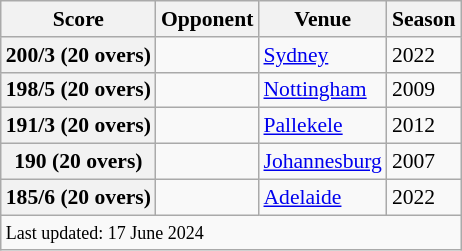<table class="wikitable"style="font-size: 90%">
<tr>
<th>Score</th>
<th>Opponent</th>
<th>Venue</th>
<th>Season</th>
</tr>
<tr>
<th>200/3 (20 overs)</th>
<td></td>
<td><a href='#'>Sydney</a></td>
<td>2022</td>
</tr>
<tr>
<th>198/5 (20 overs)</th>
<td></td>
<td><a href='#'>Nottingham</a></td>
<td>2009</td>
</tr>
<tr>
<th>191/3 (20 overs)</th>
<td></td>
<td><a href='#'>Pallekele</a></td>
<td>2012</td>
</tr>
<tr>
<th>190 (20 overs)</th>
<td></td>
<td><a href='#'>Johannesburg</a></td>
<td>2007</td>
</tr>
<tr>
<th>185/6 (20 overs)</th>
<td></td>
<td><a href='#'>Adelaide</a></td>
<td>2022</td>
</tr>
<tr>
<td colspan="4"><small>Last updated: 17 June 2024</small></td>
</tr>
</table>
